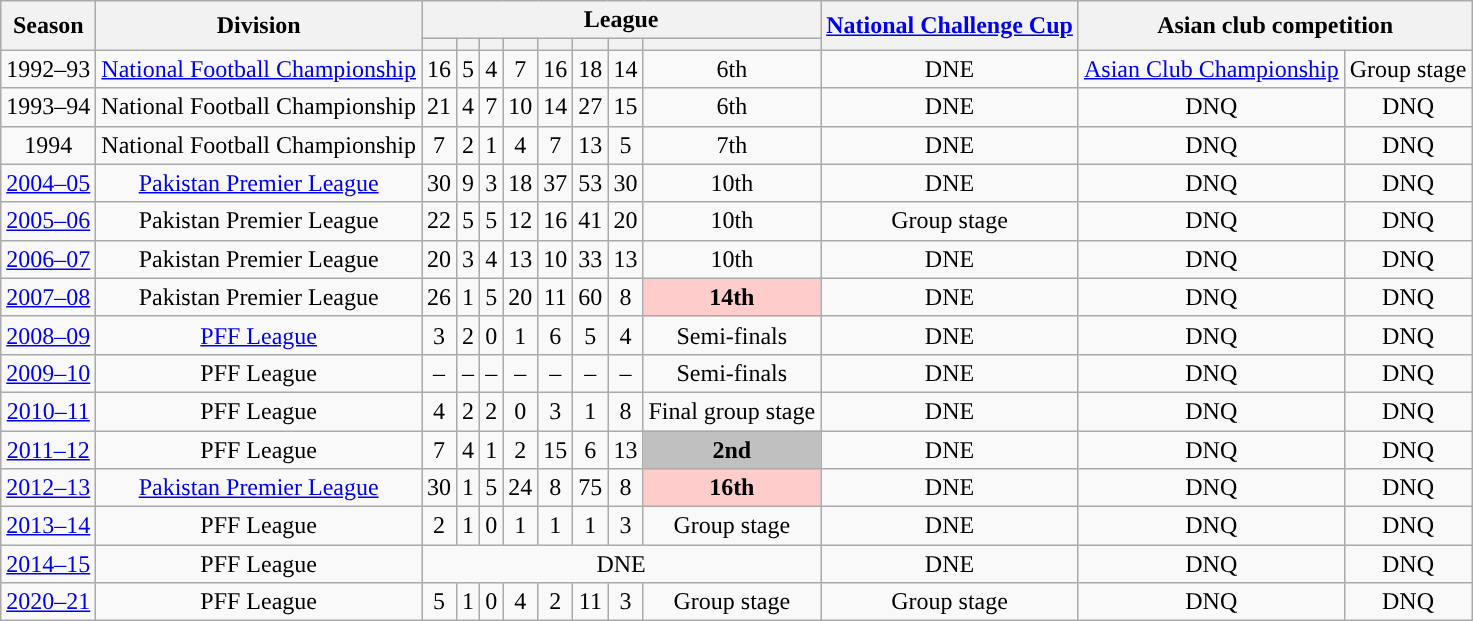<table class="wikitable sortable" style="text-align: center;">
<tr>
<th rowspan="2">Season</th>
<th rowspan="2"><strong>Division</strong></th>
<th colspan="8">League</th>
<th rowspan="2"><a href='#'>National Challenge Cup</a></th>
<th colspan="2" rowspan="2">Asian club competition</th>
</tr>
<tr>
<th></th>
<th></th>
<th></th>
<th></th>
<th></th>
<th></th>
<th></th>
<th></th>
</tr>
<tr>
<td>1992–93</td>
<td><a href='#'>National Football Championship</a></td>
<td>16</td>
<td>5</td>
<td>4</td>
<td>7</td>
<td>16</td>
<td>18</td>
<td>14</td>
<td>6th</td>
<td>DNE</td>
<td><a href='#'>Asian Club Championship</a></td>
<td>Group stage</td>
</tr>
<tr>
<td>1993–94</td>
<td>National Football Championship</td>
<td>21</td>
<td>4</td>
<td>7</td>
<td>10</td>
<td>14</td>
<td>27</td>
<td>15</td>
<td>6th</td>
<td>DNE</td>
<td>DNQ</td>
<td>DNQ</td>
</tr>
<tr>
<td>1994</td>
<td>National Football Championship</td>
<td>7</td>
<td>2</td>
<td>1</td>
<td>4</td>
<td>7</td>
<td>13</td>
<td>5</td>
<td>7th</td>
<td>DNE</td>
<td>DNQ</td>
<td>DNQ</td>
</tr>
<tr>
<td><a href='#'>2004–05</a></td>
<td><a href='#'>Pakistan Premier League</a></td>
<td>30</td>
<td>9</td>
<td>3</td>
<td>18</td>
<td>37</td>
<td>53</td>
<td>30</td>
<td>10th</td>
<td>DNE</td>
<td>DNQ</td>
<td>DNQ</td>
</tr>
<tr>
<td><a href='#'>2005–06</a></td>
<td>Pakistan Premier League</td>
<td>22</td>
<td>5</td>
<td>5</td>
<td>12</td>
<td>16</td>
<td>41</td>
<td>20</td>
<td>10th</td>
<td>Group stage</td>
<td>DNQ</td>
<td>DNQ</td>
</tr>
<tr>
<td><a href='#'>2006–07</a></td>
<td>Pakistan Premier League</td>
<td>20</td>
<td>3</td>
<td>4</td>
<td>13</td>
<td>10</td>
<td>33</td>
<td>13</td>
<td>10th</td>
<td>DNE</td>
<td>DNQ</td>
<td>DNQ</td>
</tr>
<tr>
<td><a href='#'>2007–08</a></td>
<td>Pakistan Premier League</td>
<td>26</td>
<td>1</td>
<td>5</td>
<td>20</td>
<td>11</td>
<td>60</td>
<td>8</td>
<td align="center" bgcolor=#FFCCCC><strong>14th</strong></td>
<td>DNE</td>
<td>DNQ</td>
<td>DNQ</td>
</tr>
<tr>
<td><a href='#'>2008–09</a></td>
<td><a href='#'>PFF League</a></td>
<td>3</td>
<td>2</td>
<td>0</td>
<td>1</td>
<td>6</td>
<td>5</td>
<td>4</td>
<td>Semi-finals</td>
<td>DNE</td>
<td>DNQ</td>
<td>DNQ</td>
</tr>
<tr>
<td><a href='#'>2009–10</a></td>
<td>PFF League</td>
<td>–</td>
<td>–</td>
<td>–</td>
<td>–</td>
<td>–</td>
<td>–</td>
<td>–</td>
<td>Semi-finals</td>
<td>DNE</td>
<td>DNQ</td>
<td>DNQ</td>
</tr>
<tr>
<td><a href='#'>2010–11</a></td>
<td>PFF League</td>
<td>4</td>
<td>2</td>
<td>2</td>
<td>0</td>
<td>3</td>
<td>1</td>
<td>8</td>
<td>Final group stage</td>
<td>DNE</td>
<td>DNQ</td>
<td>DNQ</td>
</tr>
<tr>
<td><a href='#'>2011–12</a></td>
<td>PFF League</td>
<td>7</td>
<td>4</td>
<td>1</td>
<td>2</td>
<td>15</td>
<td>6</td>
<td>13</td>
<td align="center" bgcolor="Silver"><strong>2nd</strong></td>
<td>DNE</td>
<td>DNQ</td>
<td>DNQ</td>
</tr>
<tr>
<td><a href='#'>2012–13</a></td>
<td><a href='#'>Pakistan Premier League</a></td>
<td>30</td>
<td>1</td>
<td>5</td>
<td>24</td>
<td>8</td>
<td>75</td>
<td>8</td>
<td align="center" bgcolor=#FFCCCC><strong>16th</strong></td>
<td>DNE</td>
<td>DNQ</td>
<td>DNQ</td>
</tr>
<tr>
<td><a href='#'>2013–14</a></td>
<td>PFF League</td>
<td>2</td>
<td>1</td>
<td>0</td>
<td>1</td>
<td>1</td>
<td>1</td>
<td>3</td>
<td>Group stage</td>
<td>DNE</td>
<td>DNQ</td>
<td>DNQ</td>
</tr>
<tr>
<td><a href='#'>2014–15</a></td>
<td>PFF League</td>
<td colspan="8">DNE</td>
<td>DNE</td>
<td>DNQ</td>
<td>DNQ</td>
</tr>
<tr>
<td><a href='#'>2020–21</a></td>
<td>PFF League</td>
<td>5</td>
<td>1</td>
<td>0</td>
<td>4</td>
<td>2</td>
<td>11</td>
<td>3</td>
<td>Group stage</td>
<td>Group stage</td>
<td>DNQ</td>
<td>DNQ</td>
</tr>
</table>
